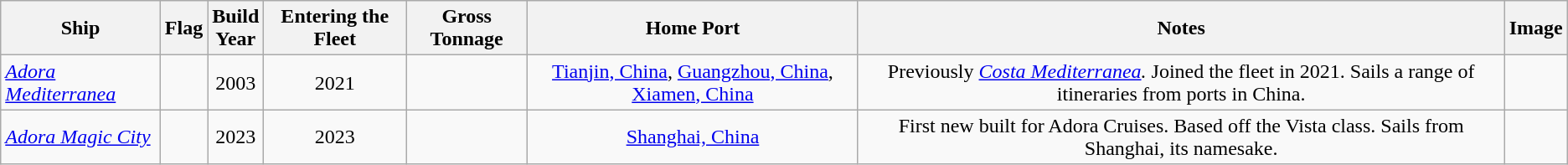<table class="wikitable sortable">
<tr>
<th>Ship</th>
<th>Flag</th>
<th>Build<br>Year</th>
<th>Entering the Fleet</th>
<th>Gross Tonnage</th>
<th>Home Port</th>
<th>Notes</th>
<th>Image</th>
</tr>
<tr>
<td><em><a href='#'>Adora Mediterranea</a></em></td>
<td style="text-align:Center;"></td>
<td style="text-align:Center;">2003</td>
<td style="text-align:Center;">2021</td>
<td style="text-align:Center;"></td>
<td style="text-align:Center;"><a href='#'>Tianjin, China</a>, <a href='#'>Guangzhou, China</a>, <a href='#'>Xiamen, China</a></td>
<td style="text-align:Center;">Previously <a href='#'><em>Costa Mediterranea</em></a><em>.</em> Joined the fleet in 2021. Sails a range of itineraries from ports in China.</td>
<td></td>
</tr>
<tr>
<td><em><a href='#'>Adora Magic City</a></em></td>
<td style="text-align:Center;"></td>
<td style="text-align:Center;">2023</td>
<td style="text-align:Center;">2023</td>
<td style="text-align:Center;"></td>
<td style="text-align:Center;"><a href='#'>Shanghai, China</a></td>
<td style="text-align:Center;">First new built for Adora Cruises. Based off the Vista class. Sails from Shanghai, its namesake.</td>
<td></td>
</tr>
</table>
